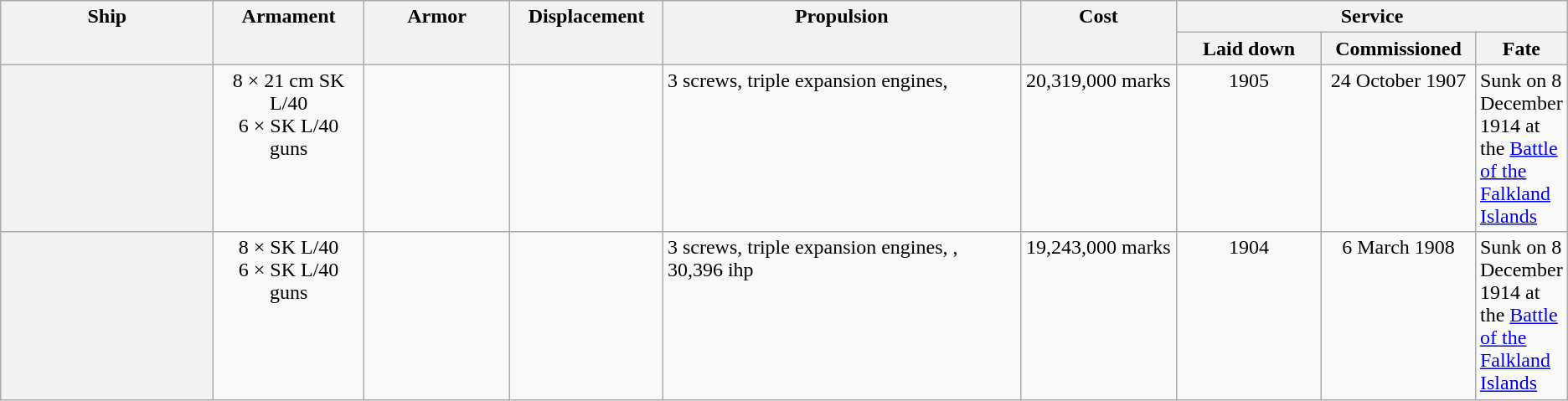<table class="wikitable plainrowheaders" style="text-align: center;">
<tr valign="top">
<th scope="col" width="15%" rowspan="2">Ship</th>
<th scope="col" width="10%" rowspan="2">Armament</th>
<th scope="col" width="10%" rowspan="2">Armor</th>
<th scope="col" width="10%" rowspan="2">Displacement</th>
<th scope="col" width="25%" rowspan="2">Propulsion</th>
<th scope="col" width="10%" rowspan="2">Cost</th>
<th scope="col" width="40%" colspan="3">Service</th>
</tr>
<tr valign="top">
<th scope="col" width="10%">Laid down</th>
<th scope="col" width="10%">Commissioned</th>
<th scope="col" width="20%">Fate</th>
</tr>
<tr valign="top">
<th scope="row"></th>
<td>8 × 21 cm SK L/40<br> 6 ×  SK L/40 guns</td>
<td></td>
<td></td>
<td style="text-align: left;">3 screws, triple expansion engines, </td>
<td>20,319,000 marks</td>
<td>1905</td>
<td>24 October 1907</td>
<td style="text-align: left;">Sunk on 8 December 1914 at the <a href='#'>Battle of the Falkland Islands</a></td>
</tr>
<tr valign="top">
<th scope="row"></th>
<td>8 ×  SK L/40 <br> 6 ×  SK L/40 guns</td>
<td></td>
<td></td>
<td style="text-align: left;">3 screws, triple expansion engines, , 30,396 ihp</td>
<td>19,243,000 marks</td>
<td>1904</td>
<td>6 March 1908</td>
<td style="text-align: left;">Sunk on 8 December 1914 at the <a href='#'>Battle of the Falkland Islands</a></td>
</tr>
</table>
